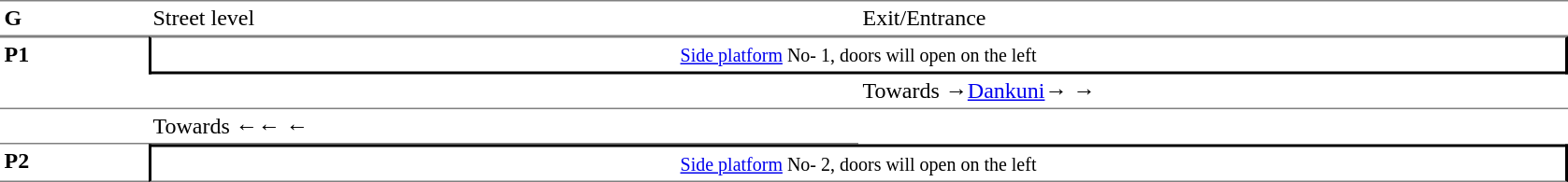<table table border=0 cellspacing=0 cellpadding=3>
<tr>
<td style="border-bottom:solid 1px gray;border-top:solid 1px gray;" width=50 valign=top><strong>G</strong></td>
<td style="border-top:solid 1px gray;border-bottom:solid 1px gray;" width=100 valign=top>Street level</td>
<td style="border-top:solid 1px gray;border-bottom:solid 1px gray;" width=500 valign=top>Exit/Entrance</td>
</tr>
<tr>
<td style="border-top:solid 1px gray;border-bottom:solid 1px gray;" width=50 rowspan=2 valign=top><strong>P1</strong></td>
<td style="border-top:solid 1px gray;border-right:solid 2px black;border-left:solid 2px black;border-bottom:solid 2px black;text-align:center;" colspan=2><small><a href='#'>Side platform</a> No- 1, doors will open on the left </small></td>
</tr>
<tr>
<td style="border-bottom:solid 1px gray;" width=100></td>
<td style="border-bottom:solid 1px gray;" width=500>Towards →<a href='#'>Dankuni</a>→ →</td>
</tr>
<tr>
<td style="border-bottom:solid 1px gray;" width=100></td>
<td style="border-bottom:solid 1px gray;" width=500>Towards ←← ←</td>
</tr>
<tr>
<td style="border-bottom:solid 1px gray;" width=50 rowspan=2 valign=top><strong>P2</strong></td>
<td style="border-top:solid 2px black;border-right:solid 2px black;border-left:solid 2px black;border-bottom:solid 1px gray;text-align:center;" colspan=2><small><a href='#'>Side platform</a> No- 2, doors will open on the left </small></td>
</tr>
</table>
